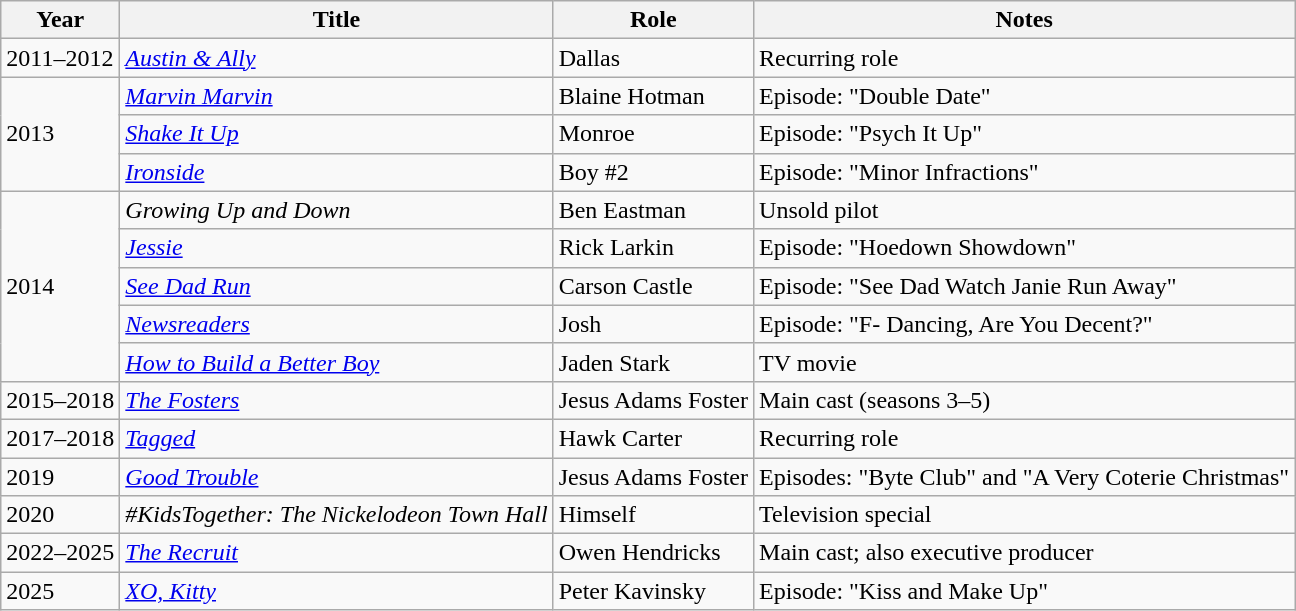<table class="wikitable sortable">
<tr>
<th>Year</th>
<th>Title</th>
<th>Role</th>
<th>Notes</th>
</tr>
<tr>
<td>2011–2012</td>
<td><em><a href='#'>Austin & Ally</a></em></td>
<td>Dallas</td>
<td>Recurring role</td>
</tr>
<tr>
<td rowspan="3">2013</td>
<td><em><a href='#'>Marvin Marvin</a></em></td>
<td>Blaine Hotman</td>
<td>Episode: "Double Date"</td>
</tr>
<tr>
<td><em><a href='#'>Shake It Up</a></em></td>
<td>Monroe</td>
<td>Episode: "Psych It Up"</td>
</tr>
<tr>
<td><em><a href='#'>Ironside</a></em></td>
<td>Boy #2</td>
<td>Episode: "Minor Infractions"</td>
</tr>
<tr>
<td rowspan="5">2014</td>
<td><em>Growing Up and Down</em></td>
<td>Ben Eastman</td>
<td>Unsold pilot</td>
</tr>
<tr>
<td><em><a href='#'>Jessie</a></em></td>
<td>Rick Larkin</td>
<td>Episode: "Hoedown Showdown"</td>
</tr>
<tr>
<td><em><a href='#'>See Dad Run</a></em></td>
<td>Carson Castle</td>
<td>Episode: "See Dad Watch Janie Run Away"</td>
</tr>
<tr>
<td><em><a href='#'>Newsreaders</a></em></td>
<td>Josh</td>
<td>Episode: "F- Dancing, Are You Decent?"</td>
</tr>
<tr>
<td><em><a href='#'>How to Build a Better Boy</a></em></td>
<td>Jaden Stark</td>
<td>TV movie</td>
</tr>
<tr>
<td>2015–2018</td>
<td><em><a href='#'>The Fosters</a></em></td>
<td>Jesus Adams Foster</td>
<td>Main cast (seasons 3–5)</td>
</tr>
<tr>
<td>2017–2018</td>
<td><em><a href='#'>Tagged</a></em></td>
<td>Hawk Carter</td>
<td>Recurring role</td>
</tr>
<tr>
<td>2019</td>
<td><em><a href='#'>Good Trouble</a></em></td>
<td>Jesus Adams Foster</td>
<td>Episodes: "Byte Club" and "A Very Coterie Christmas"</td>
</tr>
<tr>
<td>2020</td>
<td><em>#KidsTogether: The Nickelodeon Town Hall</em></td>
<td>Himself</td>
<td>Television special</td>
</tr>
<tr>
<td>2022–2025</td>
<td><em><a href='#'>The Recruit</a></em></td>
<td>Owen Hendricks</td>
<td>Main cast; also executive producer</td>
</tr>
<tr>
<td>2025</td>
<td><em><a href='#'>XO, Kitty</a></em></td>
<td>Peter Kavinsky</td>
<td>Episode: "Kiss and Make Up"</td>
</tr>
</table>
